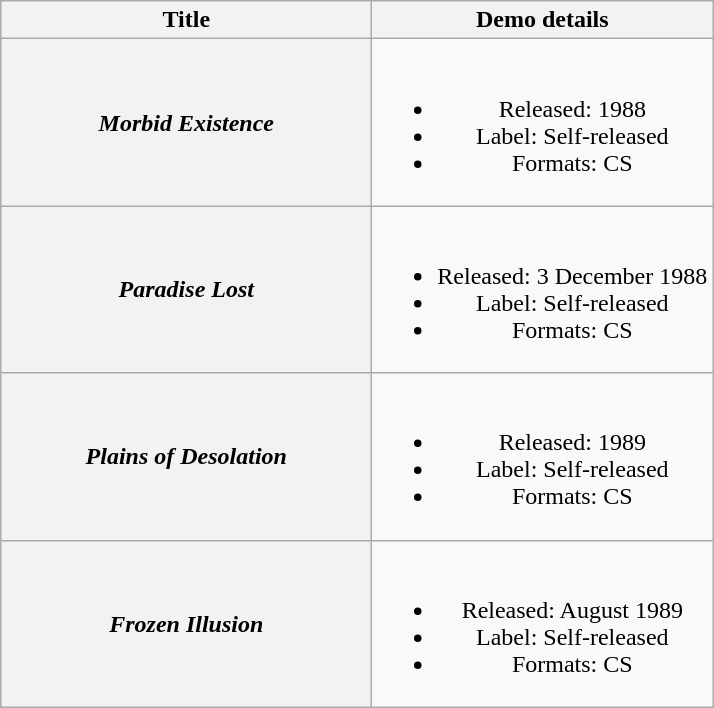<table class="wikitable plainrowheaders" style="text-align:center;">
<tr>
<th scope="col" style="width:15em;">Title</th>
<th scope="col">Demo details</th>
</tr>
<tr>
<th scope="row"><em>Morbid Existence</em></th>
<td><br><ul><li>Released: 1988</li><li>Label: Self-released</li><li>Formats: CS</li></ul></td>
</tr>
<tr>
<th scope="row"><em>Paradise Lost</em></th>
<td><br><ul><li>Released: 3 December 1988</li><li>Label: Self-released</li><li>Formats: CS</li></ul></td>
</tr>
<tr>
<th scope="row"><em>Plains of Desolation</em></th>
<td><br><ul><li>Released: 1989</li><li>Label: Self-released</li><li>Formats: CS</li></ul></td>
</tr>
<tr>
<th scope="row"><em>Frozen Illusion</em></th>
<td><br><ul><li>Released: August 1989</li><li>Label: Self-released</li><li>Formats: CS</li></ul></td>
</tr>
</table>
